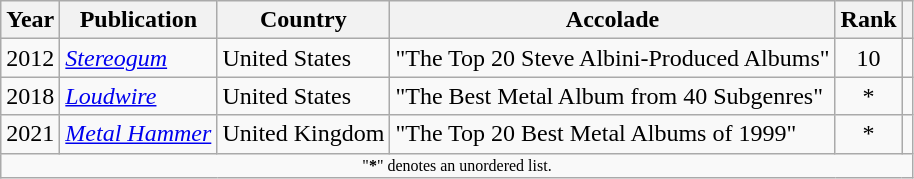<table class="wikitable sortable" style="margin:0em 1em 1em 0pt">
<tr>
<th>Year</th>
<th>Publication</th>
<th>Country</th>
<th>Accolade</th>
<th>Rank</th>
<th class=unsortable></th>
</tr>
<tr>
<td align=center>2012</td>
<td><em><a href='#'>Stereogum</a></em></td>
<td>United States</td>
<td>"The Top 20 Steve Albini-Produced Albums"</td>
<td align=center>10</td>
<td></td>
</tr>
<tr>
<td align=center>2018</td>
<td><em><a href='#'>Loudwire</a></em></td>
<td>United States</td>
<td>"The Best Metal Album from 40 Subgenres"</td>
<td align=center>*</td>
<td></td>
</tr>
<tr>
<td align=center>2021</td>
<td><em><a href='#'>Metal Hammer</a></em></td>
<td>United Kingdom</td>
<td>"The Top 20 Best Metal Albums of 1999"</td>
<td align=center>*</td>
<td></td>
</tr>
<tr class="sortbottom">
<td colspan=6 style=font-size:8pt; align=center>"<strong>*</strong>" denotes an unordered list.</td>
</tr>
</table>
